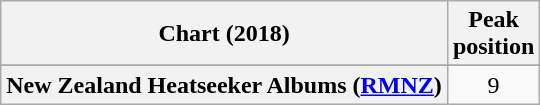<table class="wikitable sortable plainrowheaders" style="text-align:center">
<tr>
<th scope="col">Chart (2018)</th>
<th scope="col">Peak<br> position</th>
</tr>
<tr>
</tr>
<tr>
<th scope="row">New Zealand Heatseeker Albums (<a href='#'>RMNZ</a>)</th>
<td>9</td>
</tr>
</table>
